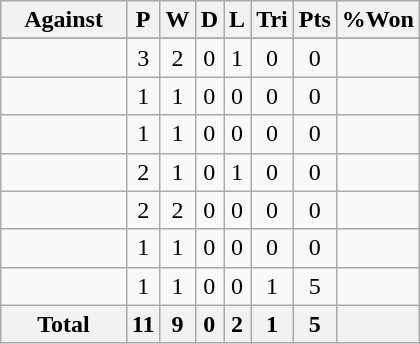<table class="wikitable sortable"  style="text-align:center; font-size:100%;">
<tr>
<th style="width:30%;">Against</th>
<th abbr="Played" style="width:15px;">P</th>
<th abbr="Won" style="width:10px;">W</th>
<th abbr="Drawn" style="width:10px;">D</th>
<th abbr="Lost" style="width:10px;">L</th>
<th abbr="Tries" style="width:15px;">Tri</th>
<th abbr="Points" style="width:18px;">Pts</th>
<th abbr="Won" style="width:18px;">%Won</th>
</tr>
<tr bgcolor="#d0ffd0" align="center">
</tr>
<tr>
<td align="left"></td>
<td>3</td>
<td>2</td>
<td>0</td>
<td>1</td>
<td>0</td>
<td>0</td>
<td></td>
</tr>
<tr>
<td align="left"></td>
<td>1</td>
<td>1</td>
<td>0</td>
<td>0</td>
<td>0</td>
<td>0</td>
<td></td>
</tr>
<tr>
<td align="left"></td>
<td>1</td>
<td>1</td>
<td>0</td>
<td>0</td>
<td>0</td>
<td>0</td>
<td></td>
</tr>
<tr>
<td align="left"></td>
<td>2</td>
<td>1</td>
<td>0</td>
<td>1</td>
<td>0</td>
<td>0</td>
<td></td>
</tr>
<tr>
<td align="left"></td>
<td>2</td>
<td>2</td>
<td>0</td>
<td>0</td>
<td>0</td>
<td>0</td>
<td></td>
</tr>
<tr>
<td align="left"></td>
<td>1</td>
<td>1</td>
<td>0</td>
<td>0</td>
<td>0</td>
<td>0</td>
<td></td>
</tr>
<tr>
<td align="left"></td>
<td>1</td>
<td>1</td>
<td>0</td>
<td>0</td>
<td>1</td>
<td>5</td>
<td></td>
</tr>
<tr>
<th>Total</th>
<th>11</th>
<th>9</th>
<th>0</th>
<th>2</th>
<th>1</th>
<th>5</th>
<th></th>
</tr>
</table>
